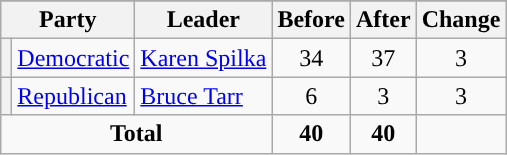<table class="wikitable" style="text-align:center;">
<tr>
</tr>
<tr>
<th colspan=2>Party</th>
<th>Leader</th>
<th>Before</th>
<th>After</th>
<th>Change</th>
</tr>
<tr>
<th style="background-color:"></th>
<td style="text-align:left;"><a href='#'>Democratic</a></td>
<td style="text-align:left;"><a href='#'>Karen Spilka</a></td>
<td>34</td>
<td>37</td>
<td> 3</td>
</tr>
<tr>
<th style="background-color:"></th>
<td style="text-align:left;"><a href='#'>Republican</a></td>
<td style="text-align:left;"><a href='#'>Bruce Tarr</a></td>
<td>6</td>
<td>3</td>
<td> 3</td>
</tr>
<tr>
<td colspan=3><strong>Total</strong></td>
<td><strong>40</strong></td>
<td><strong>40</strong></td>
<td></td>
</tr>
</table>
